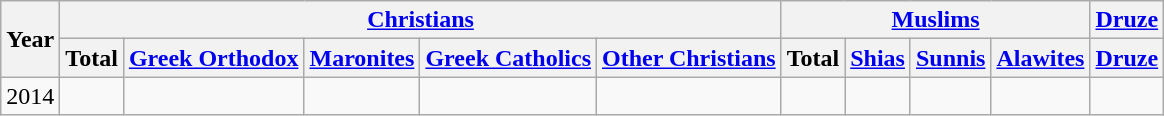<table class="wikitable">
<tr>
<th rowspan="2">Year</th>
<th colspan="5"><a href='#'>Christians</a></th>
<th colspan="4"><a href='#'>Muslims</a></th>
<th colspan="1"><a href='#'>Druze</a></th>
</tr>
<tr>
<th>Total</th>
<th><a href='#'>Greek Orthodox</a></th>
<th><a href='#'>Maronites</a></th>
<th><a href='#'>Greek Catholics</a></th>
<th><a href='#'>Other Christians</a></th>
<th>Total</th>
<th><a href='#'>Shias</a></th>
<th><a href='#'>Sunnis</a></th>
<th><a href='#'>Alawites</a></th>
<th><a href='#'>Druze</a></th>
</tr>
<tr>
<td>2014</td>
<td></td>
<td></td>
<td></td>
<td></td>
<td></td>
<td></td>
<td></td>
<td></td>
<td></td>
<td></td>
</tr>
</table>
